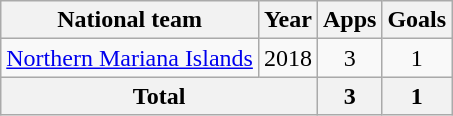<table class="wikitable" style="text-align:center">
<tr>
<th>National team</th>
<th>Year</th>
<th>Apps</th>
<th>Goals</th>
</tr>
<tr>
<td rowspan="1"><a href='#'>Northern Mariana Islands</a></td>
<td>2018</td>
<td>3</td>
<td>1</td>
</tr>
<tr>
<th colspan=2>Total</th>
<th>3</th>
<th>1</th>
</tr>
</table>
